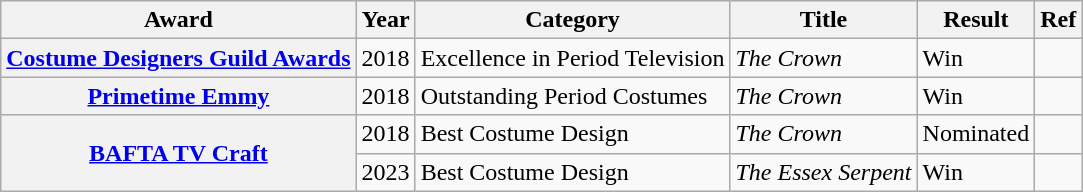<table class="wikitable sortable">
<tr>
<th scope="col">Award</th>
<th scope="col">Year</th>
<th scope="col">Category</th>
<th scope="col">Title</th>
<th>Result</th>
<th>Ref</th>
</tr>
<tr>
<th scope="row" style="text-align:center;"><a href='#'>Costume Designers Guild Awards</a></th>
<td style="text-align:center;">2018</td>
<td>Excellence in Period Television</td>
<td><em>The Crown</em></td>
<td>Win</td>
<td></td>
</tr>
<tr>
<th scope="row" style="text-align:center;"><a href='#'>Primetime Emmy</a></th>
<td style="text-align:center;">2018</td>
<td>Outstanding Period Costumes</td>
<td><em>The Crown</em></td>
<td>Win</td>
<td></td>
</tr>
<tr>
<th rowspan="2" scope="row" style="text-align:center;"><a href='#'>BAFTA TV Craft</a></th>
<td style="text-align:center;">2018</td>
<td>Best Costume Design</td>
<td><em>The Crown</em></td>
<td>Nominated</td>
<td></td>
</tr>
<tr>
<td style="text-align:center;">2023</td>
<td>Best Costume Design</td>
<td><em>The Essex Serpent</em></td>
<td>Win</td>
<td></td>
</tr>
</table>
